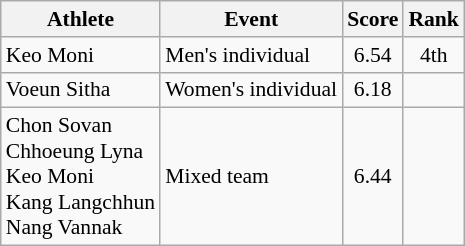<table class="wikitable" style="font-size:90%">
<tr>
<th>Athlete</th>
<th>Event</th>
<th>Score</th>
<th>Rank</th>
</tr>
<tr align=center>
<td align=left>Keo Moni</td>
<td align=left>Men's individual</td>
<td>6.54</td>
<td>4th</td>
</tr>
<tr align=center>
<td align=left>Voeun Sitha</td>
<td align=left>Women's individual</td>
<td>6.18</td>
<td></td>
</tr>
<tr align=center>
<td align=left>Chon Sovan<br>Chhoeung Lyna<br>Keo Moni<br>Kang Langchhun<br>Nang Vannak</td>
<td align=left>Mixed team</td>
<td>6.44</td>
<td></td>
</tr>
</table>
